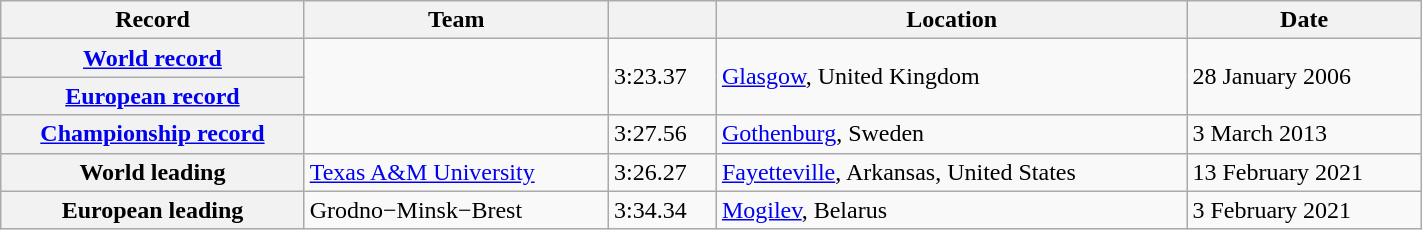<table class="wikitable" width=75%>
<tr>
<th scope="col">Record</th>
<th scope="col">Team</th>
<th scope="col"></th>
<th scope="col">Location</th>
<th scope="col">Date</th>
</tr>
<tr>
<th scope="row"><a href='#'>World record</a></th>
<td rowspan=2></td>
<td rowspan=2>3:23.37</td>
<td rowspan=2><a href='#'>Glasgow</a>, United Kingdom</td>
<td rowspan=2>28 January 2006</td>
</tr>
<tr>
<th scope="row"><a href='#'>European record</a></th>
</tr>
<tr>
<th scope="row"><a href='#'>Championship record</a></th>
<td></td>
<td>3:27.56</td>
<td><a href='#'>Gothenburg</a>, Sweden</td>
<td>3 March 2013</td>
</tr>
<tr>
<th scope="row">World leading</th>
<td><a href='#'>Texas A&M University</a></td>
<td>3:26.27</td>
<td><a href='#'>Fayetteville</a>, Arkansas, United States</td>
<td>13 February 2021</td>
</tr>
<tr>
<th scope="row">European leading</th>
<td> Grodno−Minsk−Brest</td>
<td>3:34.34</td>
<td><a href='#'>Mogilev</a>, Belarus</td>
<td>3 February 2021</td>
</tr>
</table>
